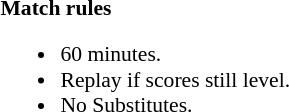<table width=100% style="font-size: 90%">
<tr>
<td style="width:60%; vertical-align:top;"><br><strong>Match rules</strong><ul><li>60 minutes.</li><li>Replay if scores still level.</li><li>No Substitutes.</li></ul></td>
</tr>
</table>
